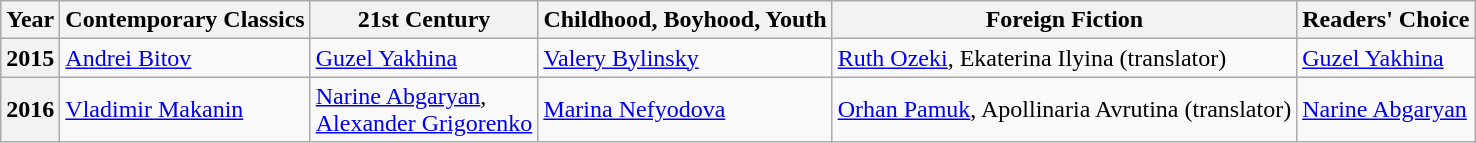<table class="wikitable">
<tr>
<th>Year</th>
<th>Contemporary Classics</th>
<th>21st Century</th>
<th>Childhood, Boyhood, Youth</th>
<th>Foreign Fiction</th>
<th>Readers' Choice</th>
</tr>
<tr>
<th>2015</th>
<td><a href='#'>Andrei Bitov</a></td>
<td><a href='#'>Guzel Yakhina</a></td>
<td><a href='#'>Valery Bylinsky</a></td>
<td><a href='#'>Ruth Ozeki</a>, Ekaterina Ilyina (translator)</td>
<td><a href='#'>Guzel Yakhina</a></td>
</tr>
<tr>
<th>2016</th>
<td><a href='#'>Vladimir Makanin</a></td>
<td><a href='#'>Narine Abgaryan</a>,<br><a href='#'>Alexander Grigorenko</a></td>
<td><a href='#'>Marina Nefyodova</a></td>
<td><a href='#'>Orhan Pamuk</a>, Apollinaria Avrutina (translator)</td>
<td><a href='#'>Narine Abgaryan</a></td>
</tr>
</table>
